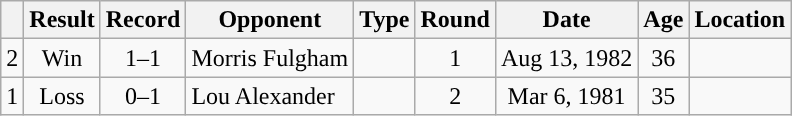<table class="wikitable" style="text-align:center">
<tr>
<th></th>
<th>Result</th>
<th>Record</th>
<th>Opponent</th>
<th>Type</th>
<th>Round</th>
<th>Date</th>
<th>Age</th>
<th>Location</th>
</tr>
<tr>
<td>2</td>
<td>Win</td>
<td>1–1</td>
<td style="text-align:left;"> Morris Fulgham</td>
<td></td>
<td>1</td>
<td>Aug 13, 1982</td>
<td>36</td>
<td style="text-align:left;"> </td>
</tr>
<tr>
<td>1</td>
<td>Loss</td>
<td>0–1</td>
<td style="text-align:left;"> Lou Alexander</td>
<td></td>
<td>2</td>
<td>Mar 6, 1981</td>
<td>35</td>
<td style="text-align:left;"> </td>
</tr>
</table>
